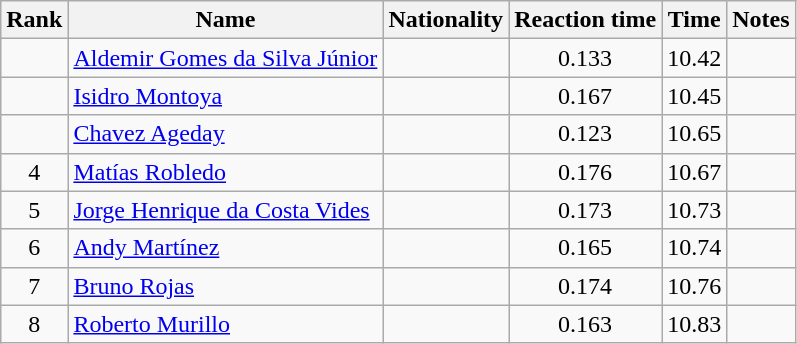<table class="wikitable sortable" style="text-align:center">
<tr>
<th>Rank</th>
<th>Name</th>
<th>Nationality</th>
<th>Reaction time</th>
<th>Time</th>
<th>Notes</th>
</tr>
<tr>
<td align=center></td>
<td align=left><a href='#'>Aldemir Gomes da Silva Júnior</a></td>
<td align=left></td>
<td>0.133</td>
<td>10.42</td>
<td></td>
</tr>
<tr>
<td align=center></td>
<td align=left><a href='#'>Isidro Montoya</a></td>
<td align=left></td>
<td>0.167</td>
<td>10.45</td>
<td></td>
</tr>
<tr>
<td align=center></td>
<td align=left><a href='#'>Chavez Ageday</a></td>
<td align=left></td>
<td>0.123</td>
<td>10.65</td>
<td></td>
</tr>
<tr>
<td align=center>4</td>
<td align=left><a href='#'>Matías Robledo</a></td>
<td align=left></td>
<td>0.176</td>
<td>10.67</td>
<td></td>
</tr>
<tr>
<td align=center>5</td>
<td align=left><a href='#'>Jorge Henrique da Costa Vides</a></td>
<td align=left></td>
<td>0.173</td>
<td>10.73</td>
<td></td>
</tr>
<tr>
<td align=center>6</td>
<td align=left><a href='#'>Andy Martínez</a></td>
<td align=left></td>
<td>0.165</td>
<td>10.74</td>
<td></td>
</tr>
<tr>
<td align=center>7</td>
<td align=left><a href='#'>Bruno Rojas</a></td>
<td align=left></td>
<td>0.174</td>
<td>10.76</td>
<td></td>
</tr>
<tr>
<td align=center>8</td>
<td align=left><a href='#'>Roberto Murillo</a></td>
<td align=left></td>
<td>0.163</td>
<td>10.83</td>
<td></td>
</tr>
</table>
